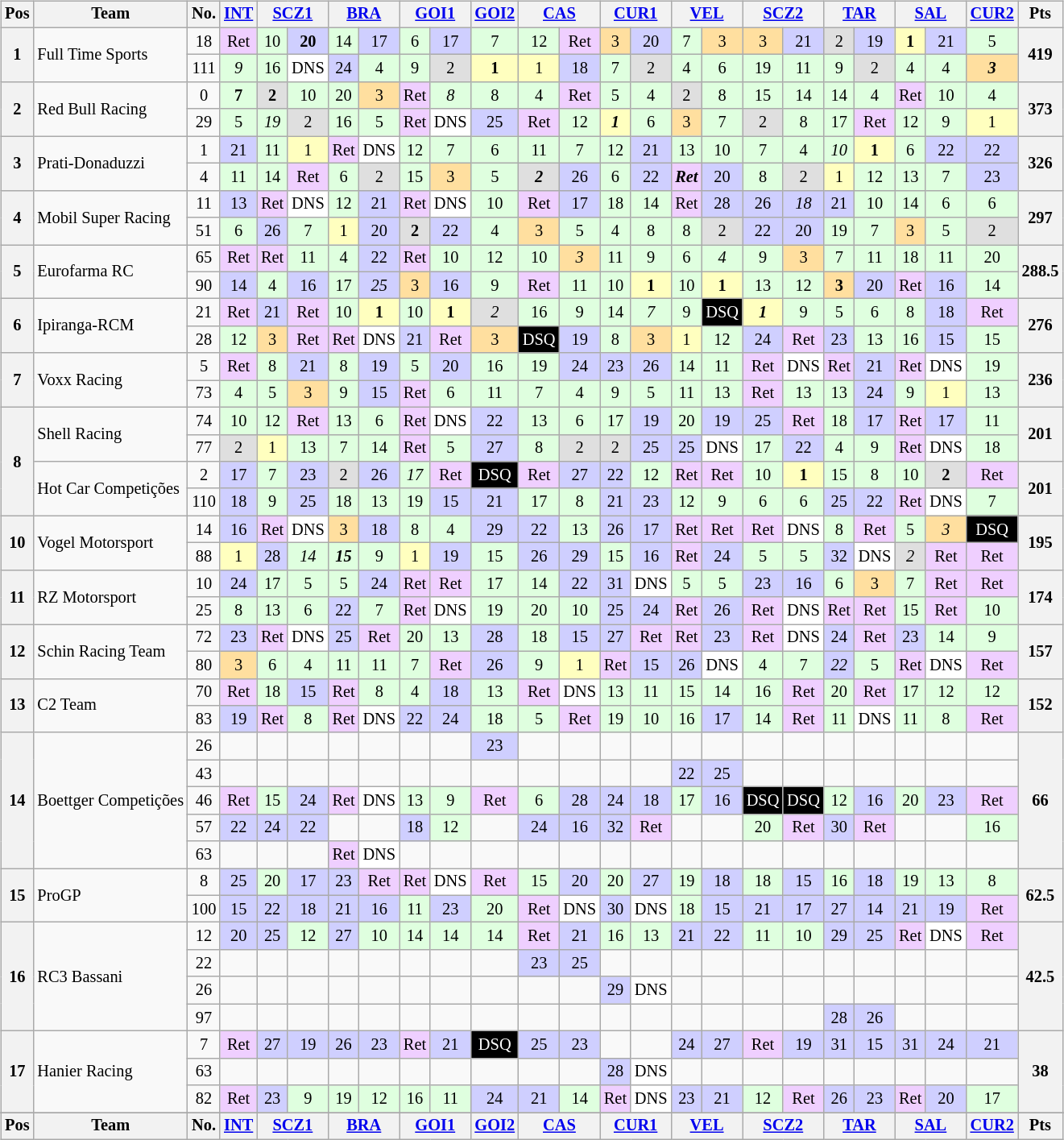<table>
<tr>
<td valign="top"><br><table class="wikitable" style="font-size: 85%; text-align: center;">
<tr valign="top">
<th valign="middle">Pos</th>
<th valign="middle">Team</th>
<th valign="middle">No.</th>
<th><a href='#'>INT</a></th>
<th colspan="2"><a href='#'>SCZ1</a></th>
<th colspan="2"><a href='#'>BRA</a></th>
<th colspan="2"><a href='#'>GOI1</a></th>
<th><a href='#'>GOI2</a></th>
<th colspan="2"><a href='#'>CAS</a></th>
<th colspan="2"><a href='#'>CUR1</a></th>
<th colspan="2"><a href='#'>VEL</a></th>
<th colspan="2"><a href='#'>SCZ2</a></th>
<th colspan="2"><a href='#'>TAR</a></th>
<th colspan="2"><a href='#'>SAL</a></th>
<th><a href='#'>CUR2</a></th>
<th valign="middle">Pts</th>
</tr>
<tr>
<th rowspan=2>1</th>
<td align=left rowspan=2>Full Time Sports</td>
<td>18</td>
<td style="background:#efcfff;">Ret</td>
<td style="background:#DFFFDF;">10</td>
<td style="background:#cfcfff;"><strong>20</strong></td>
<td style="background:#DFFFDF;">14</td>
<td style="background:#CFCFFF;">17</td>
<td style="background:#DFFFDF;">6</td>
<td style="background:#CFCFFF;">17</td>
<td style="background:#DFFFDF;">7</td>
<td style="background:#DFFFDF;">12</td>
<td style="background:#efcfff;">Ret</td>
<td style="background:#FFDF9F;">3</td>
<td style="background:#cfcfff;">20</td>
<td style="background:#DFFFDF;">7</td>
<td style="background:#FFDF9F;">3</td>
<td style="background:#FFDF9F;">3</td>
<td style="background:#cfcfff;">21</td>
<td style="background:#DFDFDF;">2</td>
<td style="background:#cfcfff;">19</td>
<td style="background:#FFFFBF;"><strong>1</strong></td>
<td style="background:#cfcfff;">21</td>
<td style="background:#DFFFDF;">5</td>
<th rowspan=2>419</th>
</tr>
<tr>
<td>111</td>
<td style="background:#DFFFDF;"><em>9</em></td>
<td style="background:#DFFFDF;">16</td>
<td style="background:#FFFFFF;">DNS</td>
<td style="background:#CFCFFF;">24</td>
<td style="background:#DFFFDF;">4</td>
<td style="background:#DFFFDF;">9</td>
<td style="background:#DFDFDF;">2</td>
<td style="background:#FFFFBF;"><strong>1</strong></td>
<td style="background:#FFFFBF;">1</td>
<td style="background:#CFCFFF;">18</td>
<td style="background:#DFFFDF;">7</td>
<td style="background:#DFDFDF;">2</td>
<td style="background:#DFFFDF;">4</td>
<td style="background:#DFFFDF;">6</td>
<td style="background:#DFFFDF;">19</td>
<td style="background:#DFFFDF;">11</td>
<td style="background:#DFFFDF;">9</td>
<td style="background:#DFDFDF;">2</td>
<td style="background:#DFFFDF;">4</td>
<td style="background:#DFFFDF;">4</td>
<td style="background:#FFDF9F;"><strong><em>3</em></strong></td>
</tr>
<tr>
<th rowspan=2>2</th>
<td align=left rowspan=2>Red Bull Racing</td>
<td>0</td>
<td style="background:#DFFFDF;"><strong>7</strong></td>
<td style="background:#DFDFDF;"><strong>2</strong></td>
<td style="background:#DFFFDF;">10</td>
<td style="background:#DFFFDF;">20</td>
<td style="background:#FFDF9F;">3</td>
<td style="background:#efcfff;">Ret</td>
<td style="background:#DFFFDF;"><em>8</em></td>
<td style="background:#DFFFDF;">8</td>
<td style="background:#DFFFDF;">4</td>
<td style="background:#efcfff;">Ret</td>
<td style="background:#DFFFDF;">5</td>
<td style="background:#DFFFDF;">4</td>
<td style="background:#DFDFDF;">2</td>
<td style="background:#DFFFDF;">8</td>
<td style="background:#DFFFDF;">15</td>
<td style="background:#DFFFDF;">14</td>
<td style="background:#DFFFDF;">14</td>
<td style="background:#DFFFDF;">4</td>
<td style="background:#efcfff;">Ret</td>
<td style="background:#DFFFDF;">10</td>
<td style="background:#DFFFDF;">4</td>
<th rowspan=2>373</th>
</tr>
<tr>
<td>29</td>
<td style="background:#DFFFDF;">5</td>
<td style="background:#DFFFDF;"><em>19</em></td>
<td style="background:#DFDFDF;">2</td>
<td style="background:#DFFFDF;">16</td>
<td style="background:#DFFFDF;">5</td>
<td style="background:#efcfff;">Ret</td>
<td style="background:#FFFFFF;">DNS</td>
<td style="background:#CFCFFF;">25</td>
<td style="background:#efcfff;">Ret</td>
<td style="background:#DFFFDF;">12</td>
<td style="background:#FFFFBF;"><strong><em>1</em></strong></td>
<td style="background:#DFFFDF;">6</td>
<td style="background:#FFDF9F;">3</td>
<td style="background:#DFFFDF;">7</td>
<td style="background:#DFDFDF;">2</td>
<td style="background:#DFFFDF;">8</td>
<td style="background:#DFFFDF;">17</td>
<td style="background:#efcfff;">Ret</td>
<td style="background:#DFFFDF;">12</td>
<td style="background:#DFFFDF;">9</td>
<td style="background:#FFFFBF;">1</td>
</tr>
<tr>
<th rowspan=2>3</th>
<td align=left rowspan=2>Prati-Donaduzzi</td>
<td>1</td>
<td style="background:#cfcfff;">21</td>
<td style="background:#DFFFDF;">11</td>
<td style="background:#FFFFBF;">1</td>
<td style="background:#efcfff;">Ret</td>
<td style="background:#FFFFFF;">DNS</td>
<td style="background:#DFFFDF;">12</td>
<td style="background:#DFFFDF;">7</td>
<td style="background:#DFFFDF;">6</td>
<td style="background:#DFFFDF;">11</td>
<td style="background:#DFFFDF;">7</td>
<td style="background:#DFFFDF;">12</td>
<td style="background:#cfcfff;">21</td>
<td style="background:#DFFFDF;">13</td>
<td style="background:#DFFFDF;">10</td>
<td style="background:#DFFFDF;">7</td>
<td style="background:#DFFFDF;">4</td>
<td style="background:#DFFFDF;"><em>10</em></td>
<td style="background:#FFFFBF;"><strong>1</strong></td>
<td style="background:#DFFFDF;">6</td>
<td style="background:#cfcfff;">22</td>
<td style="background:#cfcfff;">22</td>
<th rowspan=2>326</th>
</tr>
<tr>
<td>4</td>
<td style="background:#DFFFDF;">11</td>
<td style="background:#DFFFDF;">14</td>
<td style="background:#efcfff;">Ret</td>
<td style="background:#DFFFDF;">6</td>
<td style="background:#DFDFDF;">2</td>
<td style="background:#DFFFDF;">15</td>
<td style="background:#FFDF9F;">3</td>
<td style="background:#DFFFDF;">5</td>
<td style="background:#DFDFDF;"><strong><em>2</em></strong></td>
<td style="background:#CFCFFF;">26</td>
<td style="background:#DFFFDF;">6</td>
<td style="background:#CFCFFF;">22</td>
<td style="background:#efcfff;"><strong><em>Ret</em></strong></td>
<td style="background:#CFCFFF;">20</td>
<td style="background:#DFFFDF;">8</td>
<td style="background:#DFDFDF;">2</td>
<td style="background:#FFFFBF;">1</td>
<td style="background:#DFFFDF;">12</td>
<td style="background:#DFFFDF;">13</td>
<td style="background:#DFFFDF;">7</td>
<td style="background:#cfcfff;">23</td>
</tr>
<tr>
<th rowspan=2>4</th>
<td align=left rowspan=2>Mobil Super Racing</td>
<td>11</td>
<td style="background:#cfcfff;">13</td>
<td style="background:#efcfff;">Ret</td>
<td style="background:#FFFFFF;">DNS</td>
<td style="background:#DFFFDF;">12</td>
<td style="background:#CFCFFF;">21</td>
<td style="background:#efcfff;">Ret</td>
<td style="background:#FFFFFF;">DNS</td>
<td style="background:#DFFFDF;">10</td>
<td style="background:#efcfff;">Ret</td>
<td style="background:#CFCFFF;">17</td>
<td style="background:#DFFFDF;">18</td>
<td style="background:#DFFFDF;">14</td>
<td style="background:#efcfff;">Ret</td>
<td style="background:#CFCFFF;">28</td>
<td style="background:#CFCFFF;">26</td>
<td style="background:#CFCFFF;"><em>18</em></td>
<td style="background:#CFCFFF;">21</td>
<td style="background:#DFFFDF;">10</td>
<td style="background:#DFFFDF;">14</td>
<td style="background:#DFFFDF;">6</td>
<td style="background:#DFFFDF;">6</td>
<th rowspan=2>297</th>
</tr>
<tr>
<td>51</td>
<td style="background:#DFFFDF;">6</td>
<td style="background:#cfcfff;">26</td>
<td style="background:#DFFFDF;">7</td>
<td style="background:#FFFFBF;">1</td>
<td style="background:#CFCFFF;">20</td>
<td style="background:#DFDFDF;"><strong>2</strong></td>
<td style="background:#CFCFFF;">22</td>
<td style="background:#DFFFDF;">4</td>
<td style="background:#FFDF9F;">3</td>
<td style="background:#DFFFDF;">5</td>
<td style="background:#DFFFDF;">4</td>
<td style="background:#DFFFDF;">8</td>
<td style="background:#DFFFDF;">8</td>
<td style="background:#DFDFDF;">2</td>
<td style="background:#CFCFFF;">22</td>
<td style="background:#CFCFFF;">20</td>
<td style="background:#DFFFDF;">19</td>
<td style="background:#DFFFDF;">7</td>
<td style="background:#FFDF9F;">3</td>
<td style="background:#DFFFDF;">5</td>
<td style="background:#DFDFDF;">2</td>
</tr>
<tr>
<th rowspan=2>5</th>
<td align=left rowspan=2>Eurofarma RC</td>
<td>65</td>
<td style="background:#efcfff;">Ret</td>
<td style="background:#efcfff;">Ret</td>
<td style="background:#DFFFDF;">11</td>
<td style="background:#DFFFDF;">4</td>
<td style="background:#CFCFFF;">22</td>
<td style="background:#efcfff;">Ret</td>
<td style="background:#DFFFDF;">10</td>
<td style="background:#DFFFDF;">12</td>
<td style="background:#DFFFDF;">10</td>
<td style="background:#FFDF9F;"><em>3</em></td>
<td style="background:#DFFFDF;">11</td>
<td style="background:#DFFFDF;">9</td>
<td style="background:#DFFFDF;">6</td>
<td style="background:#DFFFDF;"><em>4</em></td>
<td style="background:#DFFFDF;">9</td>
<td style="background:#FFDF9F;">3</td>
<td style="background:#DFFFDF;">7</td>
<td style="background:#DFFFDF;">11</td>
<td style="background:#DFFFDF;">18</td>
<td style="background:#DFFFDF;">11</td>
<td style="background:#DFFFDF;">20</td>
<th rowspan=2>288.5</th>
</tr>
<tr>
<td>90</td>
<td style="background:#cfcfff;">14</td>
<td style="background:#DFFFDF;">4</td>
<td style="background:#cfcfff;">16</td>
<td style="background:#DFFFDF;">17</td>
<td style="background:#CFCFFF;"><em>25</em></td>
<td style="background:#FFDF9F;">3</td>
<td style="background:#CFCFFF;">16</td>
<td style="background:#DFFFDF;">9</td>
<td style="background:#efcfff;">Ret</td>
<td style="background:#DFFFDF;">11</td>
<td style="background:#DFFFDF;">10</td>
<td style="background:#FFFFBF;"><strong>1</strong></td>
<td style="background:#DFFFDF;">10</td>
<td style="background:#FFFFBF;"><strong>1</strong></td>
<td style="background:#DFFFDF;">13</td>
<td style="background:#DFFFDF;">12</td>
<td style="background:#FFDF9F;"><strong>3</strong></td>
<td style="background:#cfcfff;">20</td>
<td style="background:#efcfff;">Ret</td>
<td style="background:#cfcfff;">16</td>
<td style="background:#DFFFDF;">14</td>
</tr>
<tr>
<th rowspan=2>6</th>
<td align=left rowspan=2>Ipiranga-RCM</td>
<td>21</td>
<td style="background:#efcfff;">Ret</td>
<td style="background:#cfcfff;">21</td>
<td style="background:#efcfff;">Ret</td>
<td style="background:#DFFFDF;">10</td>
<td style="background:#FFFFBF;"><strong>1</strong></td>
<td style="background:#DFFFDF;">10</td>
<td style="background:#FFFFBF;"><strong>1</strong></td>
<td style="background:#DFDFDF;"><em>2</em></td>
<td style="background:#DFFFDF;">16</td>
<td style="background:#DFFFDF;">9</td>
<td style="background:#DFFFDF;">14</td>
<td style="background:#DFFFDF;"><em>7</em></td>
<td style="background:#DFFFDF;">9</td>
<td style="background:#000000; color:white;">DSQ</td>
<td style="background:#FFFFBF;"><strong><em>1</em></strong></td>
<td style="background:#DFFFDF;">9</td>
<td style="background:#DFFFDF;">5</td>
<td style="background:#DFFFDF;">6</td>
<td style="background:#DFFFDF;">8</td>
<td style="background:#cfcfff;">18</td>
<td style="background:#efcfff;">Ret</td>
<th rowspan=2>276</th>
</tr>
<tr>
<td>28</td>
<td style="background:#DFFFDF;">12</td>
<td style="background:#FFDF9F;">3</td>
<td style="background:#efcfff;">Ret</td>
<td style="background:#efcfff;">Ret</td>
<td style="background:#FFFFFF;">DNS</td>
<td style="background:#CFCFFF;">21</td>
<td style="background:#efcfff;">Ret</td>
<td style="background:#FFDF9F;">3</td>
<td style="background:#000000; color:white;">DSQ</td>
<td style="background:#CFCFFF;">19</td>
<td style="background:#DFFFDF;">8</td>
<td style="background:#FFDF9F;">3</td>
<td style="background:#FFFFBF;">1</td>
<td style="background:#DFFFDF;">12</td>
<td style="background:#CFCFFF;">24</td>
<td style="background:#efcfff;">Ret</td>
<td style="background:#CFCFFF;">23</td>
<td style="background:#DFFFDF;">13</td>
<td style="background:#DFFFDF;">16</td>
<td style="background:#CFCFFF;">15</td>
<td style="background:#DFFFDF;">15</td>
</tr>
<tr>
<th rowspan=2>7</th>
<td align=left rowspan=2>Voxx Racing</td>
<td>5</td>
<td style="background:#efcfff;">Ret</td>
<td style="background:#DFFFDF;">8</td>
<td style="background:#cfcfff;">21</td>
<td style="background:#DFFFDF;">8</td>
<td style="background:#CFCFFF;">19</td>
<td style="background:#DFFFDF;">5</td>
<td style="background:#CFCFFF;">20</td>
<td style="background:#DFFFDF;">16</td>
<td style="background:#DFFFDF;">19</td>
<td style="background:#cfcfff;">24</td>
<td style="background:#cfcfff;">23</td>
<td style="background:#cfcfff;">26</td>
<td style="background:#DFFFDF;">14</td>
<td style="background:#DFFFDF;">11</td>
<td style="background:#efcfff;">Ret</td>
<td style="background:#FFFFFF;">DNS</td>
<td style="background:#efcfff;">Ret</td>
<td style="background:#cfcfff;">21</td>
<td style="background:#efcfff;">Ret</td>
<td style="background:#FFFFFF;">DNS</td>
<td style="background:#DFFFDF;">19</td>
<th rowspan=2>236</th>
</tr>
<tr>
<td>73</td>
<td style="background:#DFFFDF;">4</td>
<td style="background:#DFFFDF;">5</td>
<td style="background:#FFDF9F;">3</td>
<td style="background:#DFFFDF;">9</td>
<td style="background:#CFCFFF;">15</td>
<td style="background:#efcfff;">Ret</td>
<td style="background:#DFFFDF;">6</td>
<td style="background:#DFFFDF;">11</td>
<td style="background:#DFFFDF;">7</td>
<td style="background:#DFFFDF;">4</td>
<td style="background:#DFFFDF;">9</td>
<td style="background:#DFFFDF;">5</td>
<td style="background:#DFFFDF;">11</td>
<td style="background:#DFFFDF;">13</td>
<td style="background:#efcfff;">Ret</td>
<td style="background:#DFFFDF;">13</td>
<td style="background:#DFFFDF;">13</td>
<td style="background:#cfcfff;">24</td>
<td style="background:#DFFFDF;">9</td>
<td style="background:#FFFFBF;">1</td>
<td style="background:#DFFFDF;">13</td>
</tr>
<tr>
<th rowspan=4>8</th>
<td align=left rowspan=2>Shell Racing</td>
<td>74</td>
<td style="background:#DFFFDF;">10</td>
<td style="background:#DFFFDF;">12</td>
<td style="background:#efcfff;">Ret</td>
<td style="background:#DFFFDF;">13</td>
<td style="background:#DFFFDF;">6</td>
<td style="background:#efcfff;">Ret</td>
<td style="background:#FFFFFF;">DNS</td>
<td style="background:#CFCFFF;">22</td>
<td style="background:#DFFFDF;">13</td>
<td style="background:#DFFFDF;">6</td>
<td style="background:#DFFFDF;">17</td>
<td style="background:#CFCFFF;">19</td>
<td style="background:#DFFFDF;">20</td>
<td style="background:#CFCFFF;">19</td>
<td style="background:#CFCFFF;">25</td>
<td style="background:#efcfff;">Ret</td>
<td style="background:#DFFFDF;">18</td>
<td style="background:#CFCFFF;">17</td>
<td style="background:#efcfff;">Ret</td>
<td style="background:#CFCFFF;">17</td>
<td style="background:#DFFFDF;">11</td>
<th rowspan=2>201</th>
</tr>
<tr>
<td>77</td>
<td style="background:#DFDFDF;">2</td>
<td style="background:#FFFFBF;">1</td>
<td style="background:#DFFFDF;">13</td>
<td style="background:#DFFFDF;">7</td>
<td style="background:#DFFFDF;">14</td>
<td style="background:#efcfff;">Ret</td>
<td style="background:#DFFFDF;">5</td>
<td style="background:#CFCFFF;">27</td>
<td style="background:#DFFFDF;">8</td>
<td style="background:#DFDFDF;">2</td>
<td style="background:#DFDFDF;">2</td>
<td style="background:#CFCFFF;">25</td>
<td style="background:#CFCFFF;">25</td>
<td style="background:#FFFFFF;">DNS</td>
<td style="background:#DFFFDF;">17</td>
<td style="background:#CFCFFF;">22</td>
<td style="background:#DFFFDF;">4</td>
<td style="background:#DFFFDF;">9</td>
<td style="background:#efcfff;">Ret</td>
<td style="background:#FFFFFF;">DNS</td>
<td style="background:#DFFFDF;">18</td>
</tr>
<tr>
<td align=left rowspan=2>Hot Car Competições</td>
<td>2</td>
<td style="background:#cfcfff;">17</td>
<td style="background:#DFFFDF;">7</td>
<td style="background:#cfcfff;">23</td>
<td style="background:#DFDFDF;">2</td>
<td style="background:#CFCFFF;">26</td>
<td style="background:#DFFFDF;"><em>17</em></td>
<td style="background:#efcfff;">Ret</td>
<td style="background:#000000; color:white;">DSQ</td>
<td style="background:#efcfff;">Ret</td>
<td style="background:#CFCFFF;">27</td>
<td style="background:#CFCFFF;">22</td>
<td style="background:#DFFFDF;">12</td>
<td style="background:#efcfff;">Ret</td>
<td style="background:#efcfff;">Ret</td>
<td style="background:#DFFFDF;">10</td>
<td style="background:#FFFFBF;"><strong>1</strong></td>
<td style="background:#DFFFDF;">15</td>
<td style="background:#DFFFDF;">8</td>
<td style="background:#DFFFDF;">10</td>
<td style="background:#DFDFDF;"><strong>2</strong></td>
<td style="background:#efcfff;">Ret</td>
<th rowspan=2>201</th>
</tr>
<tr>
<td>110</td>
<td style="background:#cfcfff;">18</td>
<td style="background:#DFFFDF;">9</td>
<td style="background:#cfcfff;">25</td>
<td style="background:#DFFFDF;">18</td>
<td style="background:#DFFFDF;">13</td>
<td style="background:#DFFFDF;">19</td>
<td style="background:#CFCFFF;">15</td>
<td style="background:#CFCFFF;">21</td>
<td style="background:#DFFFDF;">17</td>
<td style="background:#DFFFDF;">8</td>
<td style="background:#cfcfff;">21</td>
<td style="background:#cfcfff;">23</td>
<td style="background:#DFFFDF;">12</td>
<td style="background:#DFFFDF;">9</td>
<td style="background:#DFFFDF;">6</td>
<td style="background:#DFFFDF;">6</td>
<td style="background:#cfcfff;">25</td>
<td style="background:#cfcfff;">22</td>
<td style="background:#efcfff;">Ret</td>
<td style="background:#FFFFFF;">DNS</td>
<td style="background:#DFFFDF;">7</td>
</tr>
<tr>
<th rowspan=2>10</th>
<td align=left rowspan=2>Vogel Motorsport</td>
<td>14</td>
<td style="background:#cfcfff;">16</td>
<td style="background:#efcfff;">Ret</td>
<td style="background:#FFFFFF;">DNS</td>
<td style="background:#FFDF9F;">3</td>
<td style="background:#CFCFFF;">18</td>
<td style="background:#DFFFDF;">8</td>
<td style="background:#DFFFDF;">4</td>
<td style="background:#CFCFFF;">29</td>
<td style="background:#CFCFFF;">22</td>
<td style="background:#DFFFDF;">13</td>
<td style="background:#CFCFFF;">26</td>
<td style="background:#CFCFFF;">17</td>
<td style="background:#efcfff;">Ret</td>
<td style="background:#efcfff;">Ret</td>
<td style="background:#efcfff;">Ret</td>
<td style="background:#FFFFFF;">DNS</td>
<td style="background:#DFFFDF;">8</td>
<td style="background:#efcfff;">Ret</td>
<td style="background:#DFFFDF;">5</td>
<td style="background:#FFDF9F;"><em>3</em></td>
<td style="background:#000000; color:white;">DSQ</td>
<th rowspan=2>195</th>
</tr>
<tr>
<td>88</td>
<td style="background:#FFFFBF;">1</td>
<td style="background:#cfcfff;">28</td>
<td style="background:#DFFFDF;"><em>14</em></td>
<td style="background:#DFFFDF;"><strong><em>15</em></strong></td>
<td style="background:#DFFFDF;">9</td>
<td style="background:#FFFFBF;">1</td>
<td style="background:#CFCFFF;">19</td>
<td style="background:#DFFFDF;">15</td>
<td style="background:#cfcfff;">26</td>
<td style="background:#cfcfff;">29</td>
<td style="background:#DFFFDF;">15</td>
<td style="background:#cfcfff;">16</td>
<td style="background:#efcfff;">Ret</td>
<td style="background:#cfcfff;">24</td>
<td style="background:#DFFFDF;">5</td>
<td style="background:#DFFFDF;">5</td>
<td style="background:#cfcfff;">32</td>
<td style="background:#FFFFFF;">DNS</td>
<td style="background:#DFDFDF;"><em>2</em></td>
<td style="background:#efcfff;">Ret</td>
<td style="background:#efcfff;">Ret</td>
</tr>
<tr>
<th rowspan=2>11</th>
<td align=left rowspan=2>RZ Motorsport</td>
<td>10</td>
<td style="background:#cfcfff;">24</td>
<td style="background:#DFFFDF;">17</td>
<td style="background:#DFFFDF;">5</td>
<td style="background:#DFFFDF;">5</td>
<td style="background:#CFCFFF;">24</td>
<td style="background:#efcfff;">Ret</td>
<td style="background:#efcfff;">Ret</td>
<td style="background:#DFFFDF;">17</td>
<td style="background:#DFFFDF;">14</td>
<td style="background:#cfcfff;">22</td>
<td style="background:#cfcfff;">31</td>
<td style="background:#FFFFFF;">DNS</td>
<td style="background:#DFFFDF;">5</td>
<td style="background:#DFFFDF;">5</td>
<td style="background:#cfcfff;">23</td>
<td style="background:#cfcfff;">16</td>
<td style="background:#DFFFDF;">6</td>
<td style="background:#FFDF9F;">3</td>
<td style="background:#DFFFDF;">7</td>
<td style="background:#efcfff;">Ret</td>
<td style="background:#efcfff;">Ret</td>
<th rowspan=2>174</th>
</tr>
<tr>
<td>25</td>
<td style="background:#DFFFDF;">8</td>
<td style="background:#DFFFDF;">13</td>
<td style="background:#DFFFDF;">6</td>
<td style="background:#CFCFFF;">22</td>
<td style="background:#DFFFDF;">7</td>
<td style="background:#efcfff;">Ret</td>
<td style="background:#FFFFFF;">DNS</td>
<td style="background:#DFFFDF;">19</td>
<td style="background:#DFFFDF;">20</td>
<td style="background:#DFFFDF;">10</td>
<td style="background:#CFCFFF;">25</td>
<td style="background:#CFCFFF;">24</td>
<td style="background:#efcfff;">Ret</td>
<td style="background:#CFCFFF;">26</td>
<td style="background:#efcfff;">Ret</td>
<td style="background:#FFFFFF;">DNS</td>
<td style="background:#efcfff;">Ret</td>
<td style="background:#efcfff;">Ret</td>
<td style="background:#DFFFDF;">15</td>
<td style="background:#efcfff;">Ret</td>
<td style="background:#DFFFDF;">10</td>
</tr>
<tr>
<th rowspan=2>12</th>
<td align=left rowspan=2>Schin Racing Team</td>
<td>72</td>
<td style="background:#cfcfff;">23</td>
<td style="background:#efcfff;">Ret</td>
<td style="background:#FFFFFF;">DNS</td>
<td style="background:#CFCFFF;">25</td>
<td style="background:#efcfff;">Ret</td>
<td style="background:#DFFFDF;">20</td>
<td style="background:#DFFFDF;">13</td>
<td style="background:#CFCFFF;">28</td>
<td style="background:#DFFFDF;">18</td>
<td style="background:#CFCFFF;">15</td>
<td style="background:#cfcfff;">27</td>
<td style="background:#efcfff;">Ret</td>
<td style="background:#efcfff;">Ret</td>
<td style="background:#cfcfff;">23</td>
<td style="background:#efcfff;">Ret</td>
<td style="background:#FFFFFF;">DNS</td>
<td style="background:#cfcfff;">24</td>
<td style="background:#efcfff;">Ret</td>
<td style="background:#cfcfff;">23</td>
<td style="background:#DFFFDF;">14</td>
<td style="background:#DFFFDF;">9</td>
<th rowspan=2>157</th>
</tr>
<tr>
<td>80</td>
<td style="background:#FFDF9F;">3</td>
<td style="background:#DFFFDF;">6</td>
<td style="background:#DFFFDF;">4</td>
<td style="background:#DFFFDF;">11</td>
<td style="background:#DFFFDF;">11</td>
<td style="background:#DFFFDF;">7</td>
<td style="background:#efcfff;">Ret</td>
<td style="background:#CFCFFF;">26</td>
<td style="background:#DFFFDF;">9</td>
<td style="background:#FFFFBF;">1</td>
<td style="background:#efcfff;">Ret</td>
<td style="background:#CFCFFF;">15</td>
<td style="background:#CFCFFF;">26</td>
<td style="background:#FFFFFF;">DNS</td>
<td style="background:#DFFFDF;">4</td>
<td style="background:#DFFFDF;">7</td>
<td style="background:#CFCFFF;"><em>22</em></td>
<td style="background:#DFFFDF;">5</td>
<td style="background:#efcfff;">Ret</td>
<td style="background:#FFFFFF;">DNS</td>
<td style="background:#efcfff;">Ret</td>
</tr>
<tr>
<th rowspan=2>13</th>
<td align=left rowspan=2>C2 Team</td>
<td>70</td>
<td style="background:#efcfff;">Ret</td>
<td style="background:#DFFFDF;">18</td>
<td style="background:#cfcfff;">15</td>
<td style="background:#efcfff;">Ret</td>
<td style="background:#DFFFDF;">8</td>
<td style="background:#DFFFDF;">4</td>
<td style="background:#CFCFFF;">18</td>
<td style="background:#DFFFDF;">13</td>
<td style="background:#efcfff;">Ret</td>
<td style="background:#FFFFFF;">DNS</td>
<td style="background:#DFFFDF;">13</td>
<td style="background:#DFFFDF;">11</td>
<td style="background:#DFFFDF;">15</td>
<td style="background:#DFFFDF;">14</td>
<td style="background:#DFFFDF;">16</td>
<td style="background:#efcfff;">Ret</td>
<td style="background:#DFFFDF;">20</td>
<td style="background:#efcfff;">Ret</td>
<td style="background:#DFFFDF;">17</td>
<td style="background:#DFFFDF;">12</td>
<td style="background:#DFFFDF;">12</td>
<th rowspan=2>152</th>
</tr>
<tr>
<td>83</td>
<td style="background:#cfcfff;">19</td>
<td style="background:#efcfff;">Ret</td>
<td style="background:#DFFFDF;">8</td>
<td style="background:#efcfff;">Ret</td>
<td style="background:#FFFFFF;">DNS</td>
<td style="background:#CFCFFF;">22</td>
<td style="background:#CFCFFF;">24</td>
<td style="background:#DFFFDF;">18</td>
<td style="background:#DFFFDF;">5</td>
<td style="background:#efcfff;">Ret</td>
<td style="background:#DFFFDF;">19</td>
<td style="background:#DFFFDF;">10</td>
<td style="background:#DFFFDF;">16</td>
<td style="background:#cfcfff;">17</td>
<td style="background:#DFFFDF;">14</td>
<td style="background:#efcfff;">Ret</td>
<td style="background:#DFFFDF;">11</td>
<td style="background:#FFFFFF;">DNS</td>
<td style="background:#DFFFDF;">11</td>
<td style="background:#DFFFDF;">8</td>
<td style="background:#efcfff;">Ret</td>
</tr>
<tr>
<th rowspan=5>14</th>
<td align=left rowspan=5>Boettger Competições</td>
<td>26</td>
<td></td>
<td></td>
<td></td>
<td></td>
<td></td>
<td></td>
<td></td>
<td style="background:#CFCFFF;">23</td>
<td></td>
<td></td>
<td></td>
<td></td>
<td></td>
<td></td>
<td></td>
<td></td>
<td></td>
<td></td>
<td></td>
<td></td>
<td></td>
<th rowspan=5>66</th>
</tr>
<tr>
<td>43</td>
<td></td>
<td></td>
<td></td>
<td></td>
<td></td>
<td></td>
<td></td>
<td></td>
<td></td>
<td></td>
<td></td>
<td></td>
<td style="background:#CFCFFF;">22</td>
<td style="background:#CFCFFF;">25</td>
<td></td>
<td></td>
<td></td>
<td></td>
<td></td>
<td></td>
<td></td>
</tr>
<tr>
<td>46</td>
<td style="background:#efcfff;">Ret</td>
<td style="background:#DFFFDF;">15</td>
<td style="background:#cfcfff;">24</td>
<td style="background:#efcfff;">Ret</td>
<td style="background:#FFFFFF;">DNS</td>
<td style="background:#DFFFDF;">13</td>
<td style="background:#DFFFDF;">9</td>
<td style="background:#efcfff;">Ret</td>
<td style="background:#DFFFDF;">6</td>
<td style="background:#cfcfff;">28</td>
<td style="background:#cfcfff;">24</td>
<td style="background:#cfcfff;">18</td>
<td style="background:#DFFFDF;">17</td>
<td style="background:#cfcfff;">16</td>
<td style="background:#000000; color:white;">DSQ</td>
<td style="background:#000000; color:white;">DSQ</td>
<td style="background:#DFFFDF;">12</td>
<td style="background:#cfcfff;">16</td>
<td style="background:#DFFFDF;">20</td>
<td style="background:#cfcfff;">23</td>
<td style="background:#efcfff;">Ret</td>
</tr>
<tr>
<td>57</td>
<td style="background:#cfcfff;">22</td>
<td style="background:#cfcfff;">24</td>
<td style="background:#cfcfff;">22</td>
<td></td>
<td></td>
<td style="background:#CFCFFF;">18</td>
<td style="background:#DFFFDF;">12</td>
<td></td>
<td style="background:#cfcfff;">24</td>
<td style="background:#cfcfff;">16</td>
<td style="background:#cfcfff;">32</td>
<td style="background:#efcfff;">Ret</td>
<td></td>
<td></td>
<td style="background:#DFFFDF;">20</td>
<td style="background:#efcfff;">Ret</td>
<td style="background:#cfcfff;">30</td>
<td style="background:#efcfff;">Ret</td>
<td></td>
<td></td>
<td style="background:#DFFFDF;">16</td>
</tr>
<tr>
<td>63</td>
<td></td>
<td></td>
<td></td>
<td style="background:#efcfff;">Ret</td>
<td style="background:#FFFFFF;">DNS</td>
<td></td>
<td></td>
<td></td>
<td></td>
<td></td>
<td></td>
<td></td>
<td></td>
<td></td>
<td></td>
<td></td>
<td></td>
<td></td>
<td></td>
<td></td>
<td></td>
</tr>
<tr>
<th rowspan=2>15</th>
<td align=left rowspan=2>ProGP</td>
<td>8</td>
<td style="background:#cfcfff;">25</td>
<td style="background:#DFFFDF;">20</td>
<td style="background:#cfcfff;">17</td>
<td style="background:#CFCFFF;">23</td>
<td style="background:#efcfff;">Ret</td>
<td style="background:#efcfff;">Ret</td>
<td style="background:#FFFFFF;">DNS</td>
<td style="background:#efcfff;">Ret</td>
<td style="background:#DFFFDF;">15</td>
<td style="background:#cfcfff;">20</td>
<td style="background:#DFFFDF;">20</td>
<td style="background:#cfcfff;">27</td>
<td style="background:#DFFFDF;">19</td>
<td style="background:#cfcfff;">18</td>
<td style="background:#DFFFDF;">18</td>
<td style="background:#cfcfff;">15</td>
<td style="background:#DFFFDF;">16</td>
<td style="background:#cfcfff;">18</td>
<td style="background:#DFFFDF;">19</td>
<td style="background:#DFFFDF;">13</td>
<td style="background:#DFFFDF;">8</td>
<th rowspan=2>62.5</th>
</tr>
<tr>
<td>100</td>
<td style="background:#cfcfff;">15</td>
<td style="background:#cfcfff;">22</td>
<td style="background:#cfcfff;">18</td>
<td style="background:#CFCFFF;">21</td>
<td style="background:#CFCFFF;">16</td>
<td style="background:#DFFFDF;">11</td>
<td style="background:#CFCFFF;">23</td>
<td style="background:#DFFFDF;">20</td>
<td style="background:#efcfff;">Ret</td>
<td style="background:#FFFFFF;">DNS</td>
<td style="background:#CFCFFF;">30</td>
<td style="background:#FFFFFF;">DNS</td>
<td style="background:#DFFFDF;">18</td>
<td style="background:#cfcfff;">15</td>
<td style="background:#cfcfff;">21</td>
<td style="background:#cfcfff;">17</td>
<td style="background:#cfcfff;">27</td>
<td style="background:#cfcfff;">14</td>
<td style="background:#cfcfff;">21</td>
<td style="background:#cfcfff;">19</td>
<td style="background:#efcfff;">Ret</td>
</tr>
<tr>
<th rowspan=4>16</th>
<td align=left rowspan=4>RC3 Bassani</td>
<td>12</td>
<td style="background:#cfcfff;">20</td>
<td style="background:#cfcfff;">25</td>
<td style="background:#DFFFDF;">12</td>
<td style="background:#CFCFFF;">27</td>
<td style="background:#DFFFDF;">10</td>
<td style="background:#DFFFDF;">14</td>
<td style="background:#DFFFDF;">14</td>
<td style="background:#DFFFDF;">14</td>
<td style="background:#efcfff;">Ret</td>
<td style="background:#cfcfff;">21</td>
<td style="background:#DFFFDF;">16</td>
<td style="background:#DFFFDF;">13</td>
<td style="background:#cfcfff;">21</td>
<td style="background:#cfcfff;">22</td>
<td style="background:#DFFFDF;">11</td>
<td style="background:#DFFFDF;">10</td>
<td style="background:#cfcfff;">29</td>
<td style="background:#cfcfff;">25</td>
<td style="background:#efcfff;">Ret</td>
<td style="background:#FFFFFF;">DNS</td>
<td style="background:#efcfff;">Ret</td>
<th rowspan=4>42.5</th>
</tr>
<tr>
<td>22</td>
<td></td>
<td></td>
<td></td>
<td></td>
<td></td>
<td></td>
<td></td>
<td></td>
<td style="background:#CFCFFF;">23</td>
<td style="background:#CFCFFF;">25</td>
<td></td>
<td></td>
<td></td>
<td></td>
<td></td>
<td></td>
<td></td>
<td></td>
<td></td>
<td></td>
<td></td>
</tr>
<tr>
<td>26</td>
<td></td>
<td></td>
<td></td>
<td></td>
<td></td>
<td></td>
<td></td>
<td></td>
<td></td>
<td></td>
<td style="background:#CFCFFF;">29</td>
<td style="background:#FFFFFF;">DNS</td>
<td></td>
<td></td>
<td></td>
<td></td>
<td></td>
<td></td>
<td></td>
<td></td>
<td></td>
</tr>
<tr>
<td>97</td>
<td></td>
<td></td>
<td></td>
<td></td>
<td></td>
<td></td>
<td></td>
<td></td>
<td></td>
<td></td>
<td></td>
<td></td>
<td></td>
<td></td>
<td></td>
<td></td>
<td style="background:#CFCFFF;">28</td>
<td style="background:#CFCFFF;">26</td>
<td></td>
<td></td>
<td></td>
</tr>
<tr>
<th rowspan=3>17</th>
<td align=left rowspan=3>Hanier Racing</td>
<td>7</td>
<td style="background:#efcfff;">Ret</td>
<td style="background:#cfcfff;">27</td>
<td style="background:#cfcfff;">19</td>
<td style="background:#CFCFFF;">26</td>
<td style="background:#CFCFFF;">23</td>
<td style="background:#efcfff;">Ret</td>
<td style="background:#CFCFFF;">21</td>
<td style="background:#000000; color:white;">DSQ</td>
<td style="background:#CFCFFF;">25</td>
<td style="background:#CFCFFF;">23</td>
<td></td>
<td></td>
<td style="background:#CFCFFF;">24</td>
<td style="background:#CFCFFF;">27</td>
<td style="background:#efcfff;">Ret</td>
<td style="background:#cfcfff;">19</td>
<td style="background:#CFCFFF;">31</td>
<td style="background:#CFCFFF;">15</td>
<td style="background:#CFCFFF;">31</td>
<td style="background:#CFCFFF;">24</td>
<td style="background:#CFCFFF;">21</td>
<th rowspan=3>38</th>
</tr>
<tr>
<td>63</td>
<td></td>
<td></td>
<td></td>
<td></td>
<td></td>
<td></td>
<td></td>
<td></td>
<td></td>
<td></td>
<td style="background:#CFCFFF;">28</td>
<td style="background:#FFFFFF;">DNS</td>
<td></td>
<td></td>
<td></td>
<td></td>
<td></td>
<td></td>
<td></td>
<td></td>
<td></td>
</tr>
<tr>
<td>82</td>
<td style="background:#efcfff;">Ret</td>
<td style="background:#cfcfff;">23</td>
<td style="background:#DFFFDF;">9</td>
<td style="background:#DFFFDF;">19</td>
<td style="background:#DFFFDF;">12</td>
<td style="background:#DFFFDF;">16</td>
<td style="background:#DFFFDF;">11</td>
<td style="background:#CFCFFF;">24</td>
<td style="background:#cfcfff;">21</td>
<td style="background:#DFFFDF;">14</td>
<td style="background:#efcfff;">Ret</td>
<td style="background:#FFFFFF;">DNS</td>
<td style="background:#CFCFFF;">23</td>
<td style="background:#cfcfff;">21</td>
<td style="background:#DFFFDF;">12</td>
<td style="background:#efcfff;">Ret</td>
<td style="background:#CFCFFF;">26</td>
<td style="background:#cfcfff;">23</td>
<td style="background:#efcfff;">Ret</td>
<td style="background:#CFCFFF;">20</td>
<td style="background:#DFFFDF;">17</td>
</tr>
<tr>
</tr>
<tr style="background:#f9f9f9; vertical-align:top;">
<th valign="middle">Pos</th>
<th valign="middle">Team</th>
<th valign="middle">No.</th>
<th><a href='#'>INT</a></th>
<th colspan="2"><a href='#'>SCZ1</a></th>
<th colspan="2"><a href='#'>BRA</a></th>
<th colspan="2"><a href='#'>GOI1</a></th>
<th><a href='#'>GOI2</a></th>
<th colspan="2"><a href='#'>CAS</a></th>
<th colspan="2"><a href='#'>CUR1</a></th>
<th colspan="2"><a href='#'>VEL</a></th>
<th colspan="2"><a href='#'>SCZ2</a></th>
<th colspan="2"><a href='#'>TAR</a></th>
<th colspan="2"><a href='#'>SAL</a></th>
<th><a href='#'>CUR2</a></th>
<th valign="middle">Pts</th>
</tr>
</table>
</td>
<td valign="top"><br></td>
</tr>
</table>
